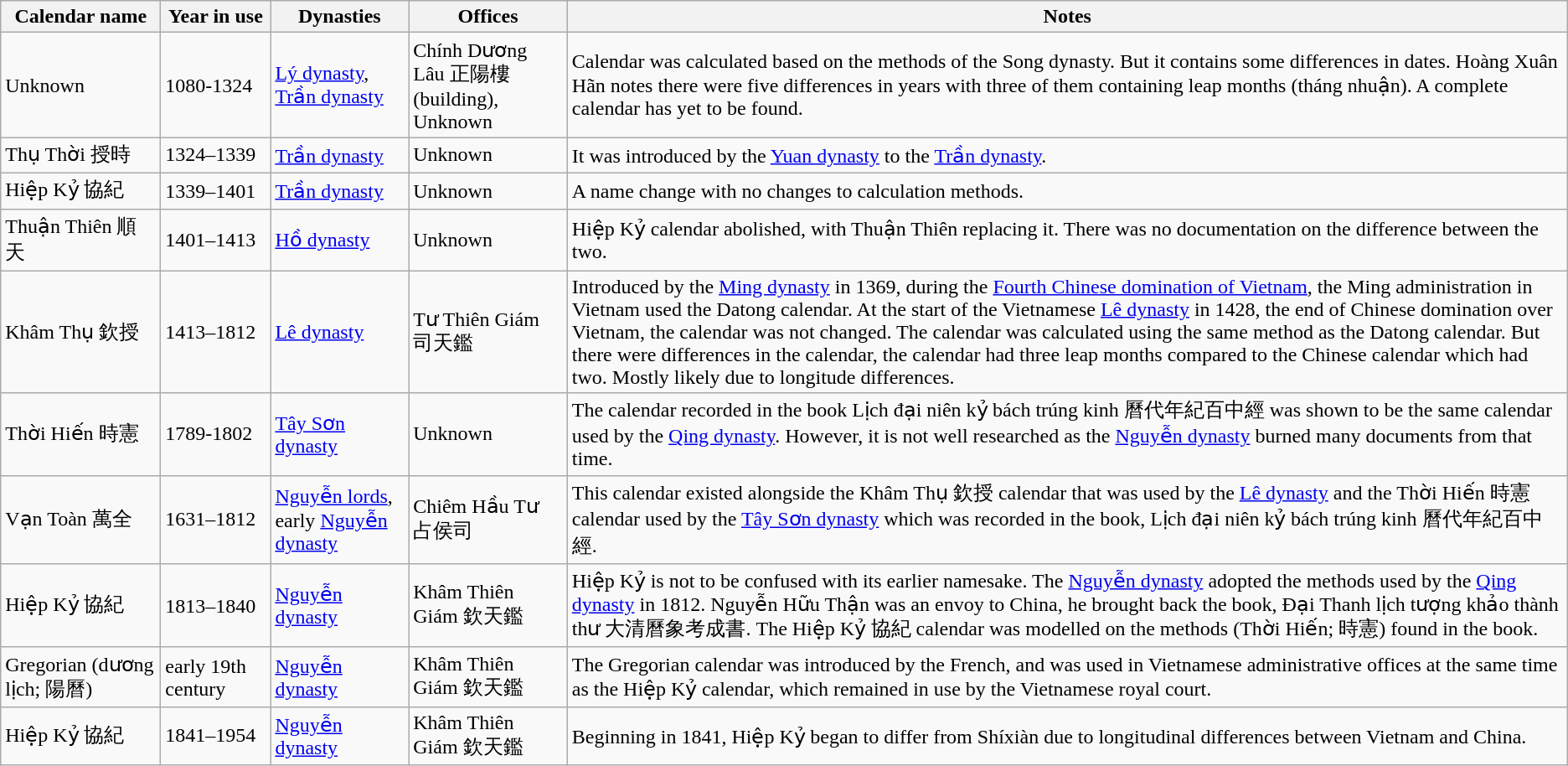<table class="wikitable">
<tr>
<th style="width: 120px;">Calendar name</th>
<th style="width: 80px;">Year in use</th>
<th>Dynasties</th>
<th>Offices</th>
<th>Notes</th>
</tr>
<tr>
<td>Unknown</td>
<td>1080-1324</td>
<td><a href='#'>Lý dynasty</a>, <a href='#'>Trần dynasty</a></td>
<td>Chính Dương Lâu 正陽樓 (building), Unknown</td>
<td>Calendar was calculated based on the methods of the Song dynasty. But it contains some differences in dates. Hoàng Xuân Hãn notes there were five differences in years with three of them containing leap months (tháng nhuận). A complete calendar has yet to be found.</td>
</tr>
<tr>
<td>Thụ Thời 授時</td>
<td>1324–1339</td>
<td><a href='#'>Trần dynasty</a></td>
<td>Unknown</td>
<td>It was introduced by the <a href='#'>Yuan dynasty</a> to the <a href='#'>Trần dynasty</a>.</td>
</tr>
<tr>
<td>Hiệp Kỷ 協紀</td>
<td>1339–1401</td>
<td><a href='#'>Trần dynasty</a></td>
<td>Unknown</td>
<td>A name change with no changes to calculation methods.</td>
</tr>
<tr>
<td>Thuận Thiên 順天</td>
<td>1401–1413</td>
<td><a href='#'>Hồ dynasty</a></td>
<td>Unknown</td>
<td>Hiệp Kỷ calendar abolished, with Thuận Thiên replacing it. There was no documentation on the difference between the two.</td>
</tr>
<tr>
<td>Khâm Thụ 欽授</td>
<td>1413–1812</td>
<td><a href='#'>Lê dynasty</a></td>
<td>Tư Thiên Giám 司天鑑</td>
<td>Introduced by the <a href='#'>Ming dynasty</a> in 1369, during the <a href='#'>Fourth Chinese domination of Vietnam</a>, the Ming administration in Vietnam used the Datong calendar. At the start of the Vietnamese <a href='#'>Lê dynasty</a> in 1428, the end of Chinese domination over Vietnam, the calendar was not changed. The calendar was calculated using the same method as the Datong calendar. But there were differences in the calendar, the calendar had three leap months compared to the Chinese calendar which had two. Mostly likely due to longitude differences.</td>
</tr>
<tr>
<td>Thời Hiến 時憲</td>
<td>1789-1802</td>
<td><a href='#'>Tây Sơn dynasty</a></td>
<td>Unknown</td>
<td>The calendar recorded in the book Lịch đại niên kỷ bách trúng kinh 曆代年紀百中經 was shown to be the same calendar used by the <a href='#'>Qing dynasty</a>. However, it is not well researched as the <a href='#'>Nguyễn dynasty</a> burned many documents from that time.</td>
</tr>
<tr>
<td>Vạn Toàn 萬全</td>
<td>1631–1812</td>
<td><a href='#'>Nguyễn lords</a>, early <a href='#'>Nguyễn dynasty</a></td>
<td>Chiêm Hầu Tư 占侯司</td>
<td>This calendar existed alongside the Khâm Thụ 欽授 calendar that was used by the <a href='#'>Lê dynasty</a> and the Thời Hiến 時憲 calendar used by the <a href='#'>Tây Sơn dynasty</a> which was recorded in the book, Lịch đại niên kỷ bách trúng kinh 曆代年紀百中經.</td>
</tr>
<tr>
<td>Hiệp Kỷ 協紀</td>
<td>1813–1840</td>
<td><a href='#'>Nguyễn dynasty</a></td>
<td>Khâm Thiên Giám 欽天鑑</td>
<td>Hiệp Kỷ is not to be confused with its earlier namesake. The <a href='#'>Nguyễn dynasty</a> adopted the methods used by the <a href='#'>Qing dynasty</a> in 1812. Nguyễn Hữu Thận was an envoy to China, he brought back the book, Đại Thanh lịch tượng khảo thành thư 大清曆象考成書. The Hiệp Kỷ 協紀 calendar was modelled on the methods (Thời Hiến; 時憲) found in the book.</td>
</tr>
<tr>
<td>Gregorian (dương lịch; 陽曆)</td>
<td>early 19th century</td>
<td><a href='#'>Nguyễn dynasty</a></td>
<td>Khâm Thiên Giám 欽天鑑</td>
<td>The Gregorian calendar was introduced by the French, and was used in Vietnamese administrative offices at the same time as the Hiệp Kỷ calendar, which remained in use by the  Vietnamese royal court.</td>
</tr>
<tr>
<td>Hiệp Kỷ 協紀</td>
<td>1841–1954</td>
<td><a href='#'>Nguyễn dynasty</a></td>
<td>Khâm Thiên Giám 欽天鑑</td>
<td>Beginning in 1841, Hiệp Kỷ began to differ from Shíxiàn due to longitudinal differences between Vietnam and China.</td>
</tr>
</table>
